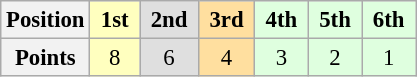<table class="wikitable" style="font-size:95%; text-align:center">
<tr>
<th>Position</th>
<th style="background:#ffffbf;"> 1st </th>
<th style="background:#dfdfdf;"> 2nd </th>
<th style="background:#ffdf9f;"> 3rd </th>
<th style="background:#dfffdf;"> 4th </th>
<th style="background:#dfffdf;"> 5th </th>
<th style="background:#dfffdf;"> 6th </th>
</tr>
<tr>
<th>Points</th>
<td style="background:#ffffbf;">8</td>
<td style="background:#dfdfdf;">6</td>
<td style="background:#ffdf9f;">4</td>
<td style="background:#dfffdf;">3</td>
<td style="background:#dfffdf;">2</td>
<td style="background:#dfffdf;">1</td>
</tr>
</table>
